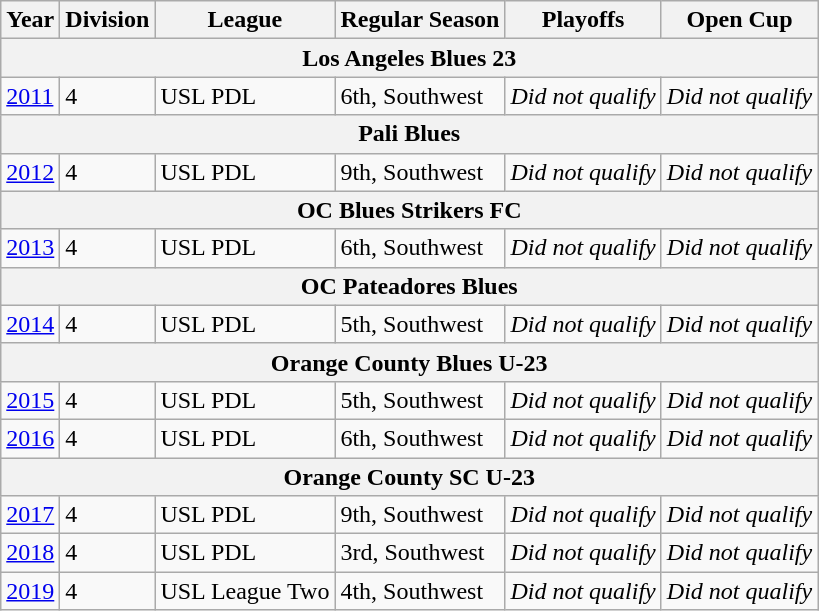<table class="wikitable">
<tr>
<th>Year</th>
<th>Division</th>
<th>League</th>
<th>Regular Season</th>
<th>Playoffs</th>
<th>Open Cup</th>
</tr>
<tr>
<th colspan=6>Los Angeles Blues 23</th>
</tr>
<tr>
<td><a href='#'>2011</a></td>
<td>4</td>
<td>USL PDL</td>
<td>6th, Southwest</td>
<td><em>Did not qualify</em></td>
<td><em>Did not qualify</em></td>
</tr>
<tr>
<th colspan=6>Pali Blues</th>
</tr>
<tr>
<td><a href='#'>2012</a></td>
<td>4</td>
<td>USL PDL</td>
<td>9th, Southwest</td>
<td><em>Did not qualify</em></td>
<td><em>Did not qualify</em></td>
</tr>
<tr>
<th colspan=6>OC Blues Strikers FC</th>
</tr>
<tr>
<td><a href='#'>2013</a></td>
<td>4</td>
<td>USL PDL</td>
<td>6th, Southwest</td>
<td><em>Did not qualify</em></td>
<td><em>Did not qualify</em></td>
</tr>
<tr>
<th colspan=6>OC Pateadores Blues</th>
</tr>
<tr>
<td><a href='#'>2014</a></td>
<td>4</td>
<td>USL PDL</td>
<td>5th, Southwest</td>
<td><em>Did not qualify</em></td>
<td><em>Did not qualify</em></td>
</tr>
<tr>
<th colspan=6>Orange County Blues U-23</th>
</tr>
<tr>
<td><a href='#'>2015</a></td>
<td>4</td>
<td>USL PDL</td>
<td>5th, Southwest</td>
<td><em>Did not qualify</em></td>
<td><em>Did not qualify</em></td>
</tr>
<tr>
<td><a href='#'>2016</a></td>
<td>4</td>
<td>USL PDL</td>
<td>6th, Southwest</td>
<td><em>Did not qualify</em></td>
<td><em>Did not qualify</em></td>
</tr>
<tr>
<th colspan=6>Orange County SC U-23</th>
</tr>
<tr>
<td><a href='#'>2017</a></td>
<td>4</td>
<td>USL PDL</td>
<td>9th, Southwest</td>
<td><em>Did not qualify</em></td>
<td><em>Did not qualify</em></td>
</tr>
<tr>
<td><a href='#'>2018</a></td>
<td>4</td>
<td>USL PDL</td>
<td>3rd, Southwest</td>
<td><em>Did not qualify</em></td>
<td><em>Did not qualify</em></td>
</tr>
<tr>
<td><a href='#'>2019</a></td>
<td>4</td>
<td>USL League Two</td>
<td>4th, Southwest</td>
<td><em>Did not qualify</em></td>
<td><em>Did not qualify</em></td>
</tr>
</table>
